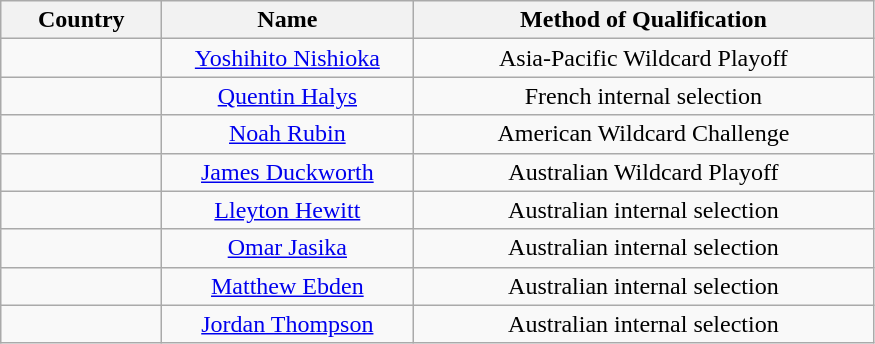<table class="wikitable" style="text-align: center;">
<tr>
<th style="width:100px;">Country</th>
<th width=160>Name</th>
<th width=300>Method of Qualification</th>
</tr>
<tr>
<td></td>
<td><a href='#'>Yoshihito Nishioka</a></td>
<td>Asia-Pacific Wildcard Playoff</td>
</tr>
<tr>
<td></td>
<td><a href='#'>Quentin Halys</a></td>
<td>French internal selection</td>
</tr>
<tr>
<td></td>
<td><a href='#'>Noah Rubin</a></td>
<td>American Wildcard Challenge</td>
</tr>
<tr>
<td></td>
<td><a href='#'>James Duckworth</a></td>
<td>Australian Wildcard Playoff</td>
</tr>
<tr>
<td></td>
<td><a href='#'>Lleyton Hewitt</a></td>
<td>Australian internal selection</td>
</tr>
<tr>
<td></td>
<td><a href='#'>Omar Jasika</a></td>
<td>Australian internal selection</td>
</tr>
<tr>
<td></td>
<td><a href='#'>Matthew Ebden</a></td>
<td>Australian internal selection</td>
</tr>
<tr>
<td></td>
<td><a href='#'>Jordan Thompson</a></td>
<td>Australian internal selection</td>
</tr>
</table>
